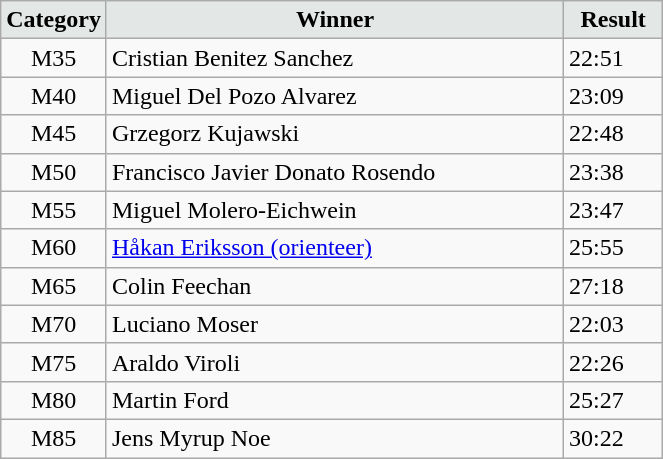<table class="wikitable" width=35%>
<tr>
<td width=15% align="center" bgcolor=#E3E7E6><strong>Category</strong></td>
<td align="center" bgcolor=#E3E7E6> <strong>Winner</strong></td>
<td width=15% align="center" bgcolor=#E3E7E6><strong>Result</strong></td>
</tr>
<tr>
<td align="center">M35</td>
<td> Cristian Benitez Sanchez</td>
<td>22:51</td>
</tr>
<tr>
<td align="center">M40</td>
<td> Miguel Del Pozo Alvarez</td>
<td>23:09</td>
</tr>
<tr>
<td align="center">M45</td>
<td> Grzegorz Kujawski</td>
<td>22:48</td>
</tr>
<tr>
<td align="center">M50</td>
<td> Francisco Javier Donato Rosendo</td>
<td>23:38</td>
</tr>
<tr>
<td align="center">M55</td>
<td> Miguel Molero-Eichwein</td>
<td>23:47</td>
</tr>
<tr>
<td align="center">M60</td>
<td> <a href='#'>Håkan Eriksson (orienteer)</a></td>
<td>25:55</td>
</tr>
<tr>
<td align="center">M65</td>
<td> Colin Feechan</td>
<td>27:18</td>
</tr>
<tr>
<td align="center">M70</td>
<td> Luciano Moser</td>
<td>22:03</td>
</tr>
<tr>
<td align="center">M75</td>
<td> Araldo Viroli</td>
<td>22:26</td>
</tr>
<tr>
<td align="center">M80</td>
<td> Martin Ford</td>
<td>25:27</td>
</tr>
<tr>
<td align="center">M85</td>
<td> Jens Myrup Noe</td>
<td>30:22</td>
</tr>
</table>
